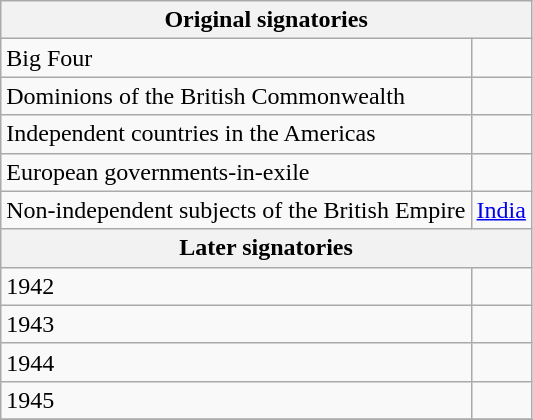<table class=wikitable>
<tr>
<th colspan=2>Original signatories</th>
</tr>
<tr>
<td>Big Four</td>
<td></td>
</tr>
<tr>
<td>Dominions of the British Commonwealth</td>
<td></td>
</tr>
<tr>
<td style="max-width:10em">Independent countries in the Americas</td>
<td></td>
</tr>
<tr>
<td>European governments-in-exile</td>
<td></td>
</tr>
<tr>
<td>Non-independent subjects of the British Empire</td>
<td> <a href='#'>India</a></td>
</tr>
<tr>
<th colspan="2">Later signatories</th>
</tr>
<tr>
<td>1942</td>
<td></td>
</tr>
<tr>
<td>1943</td>
<td></td>
</tr>
<tr>
<td>1944</td>
<td></td>
</tr>
<tr>
<td>1945</td>
<td></td>
</tr>
<tr>
</tr>
</table>
